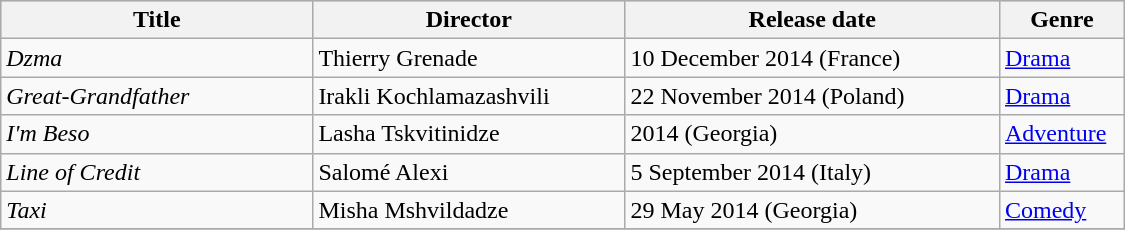<table class="wikitable">
<tr style="background:#b0e0e6; text-align:center;">
<th style="width:25%;">Title</th>
<th style="width:25%;">Director</th>
<th style="width:30%;">Release date</th>
<th style="width:10%;">Genre</th>
</tr>
<tr>
<td><em>Dzma</em></td>
<td>Thierry Grenade</td>
<td>10 December 2014 (France)</td>
<td><a href='#'>Drama</a></td>
</tr>
<tr>
<td><em>Great-Grandfather</em></td>
<td>Irakli Kochlamazashvili</td>
<td>22 November 2014 (Poland)</td>
<td><a href='#'>Drama</a></td>
</tr>
<tr>
<td><em>I'm Beso</em></td>
<td>Lasha Tskvitinidze</td>
<td>2014 (Georgia)</td>
<td><a href='#'>Adventure</a></td>
</tr>
<tr>
<td><em>Line of Credit</em></td>
<td>Salomé Alexi</td>
<td>5 September 2014 (Italy)</td>
<td><a href='#'>Drama</a></td>
</tr>
<tr>
<td><em>Taxi</em></td>
<td>Misha Mshvildadze</td>
<td>29 May 2014 (Georgia)</td>
<td><a href='#'>Comedy</a></td>
</tr>
<tr>
</tr>
</table>
